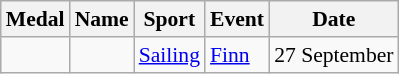<table class="wikitable sortable" style="font-size:90%">
<tr>
<th>Medal</th>
<th>Name</th>
<th>Sport</th>
<th>Event</th>
<th>Date</th>
</tr>
<tr>
<td></td>
<td></td>
<td><a href='#'>Sailing</a></td>
<td><a href='#'>Finn</a></td>
<td>27 September</td>
</tr>
</table>
